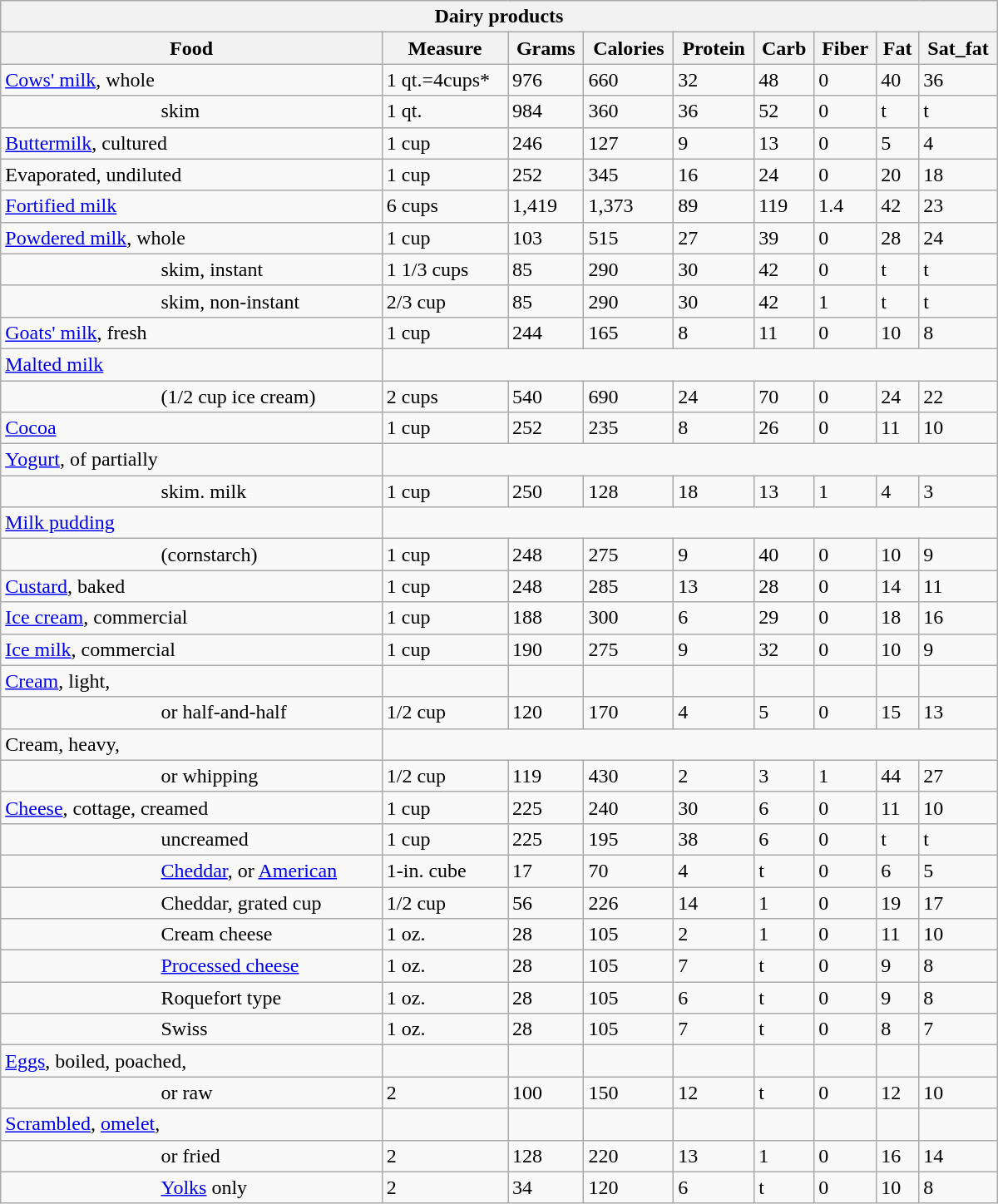<table class="wikitable collapsible collapsed" style="min-width:50em">
<tr>
<th colspan=9>Dairy products</th>
</tr>
<tr>
<th>Food</th>
<th>Measure</th>
<th>Grams</th>
<th>Calories</th>
<th>Protein</th>
<th>Carb</th>
<th>Fiber</th>
<th>Fat</th>
<th>Sat_fat</th>
</tr>
<tr>
<td><a href='#'>Cows' milk</a>, whole</td>
<td>1 qt.=4cups*</td>
<td>976</td>
<td>660</td>
<td>32</td>
<td>48</td>
<td>0</td>
<td>40</td>
<td>36</td>
</tr>
<tr>
<td style="padding-left:8em">skim</td>
<td>1 qt.</td>
<td>984</td>
<td>360</td>
<td>36</td>
<td>52</td>
<td>0</td>
<td>t</td>
<td>t</td>
</tr>
<tr>
<td><a href='#'>Buttermilk</a>, cultured</td>
<td>1 cup</td>
<td>246</td>
<td>127</td>
<td>9</td>
<td>13</td>
<td>0</td>
<td>5</td>
<td>4</td>
</tr>
<tr>
<td>Evaporated, undiluted</td>
<td>1 cup</td>
<td>252</td>
<td>345</td>
<td>16</td>
<td>24</td>
<td>0</td>
<td>20</td>
<td>18</td>
</tr>
<tr>
<td><a href='#'>Fortified milk</a></td>
<td>6 cups</td>
<td>1,419</td>
<td>1,373</td>
<td>89</td>
<td>119</td>
<td>1.4</td>
<td>42</td>
<td>23</td>
</tr>
<tr>
<td><a href='#'>Powdered milk</a>, whole</td>
<td>1 cup</td>
<td>103</td>
<td>515</td>
<td>27</td>
<td>39</td>
<td>0</td>
<td>28</td>
<td>24</td>
</tr>
<tr>
<td style="padding-left:8em">skim, instant</td>
<td>1 1/3 cups</td>
<td>85</td>
<td>290</td>
<td>30</td>
<td>42</td>
<td>0</td>
<td>t</td>
<td>t</td>
</tr>
<tr>
<td style="padding-left:8em">skim, non-instant</td>
<td>2/3 cup</td>
<td>85</td>
<td>290</td>
<td>30</td>
<td>42</td>
<td>1</td>
<td>t</td>
<td>t</td>
</tr>
<tr>
<td><a href='#'>Goats' milk</a>, fresh</td>
<td>1 cup</td>
<td>244</td>
<td>165</td>
<td>8</td>
<td>11</td>
<td>0</td>
<td>10</td>
<td>8</td>
</tr>
<tr>
<td><a href='#'>Malted milk</a></td>
</tr>
<tr>
<td style="padding-left:8em">(1/2 cup ice cream)</td>
<td>2 cups</td>
<td>540</td>
<td>690</td>
<td>24</td>
<td>70</td>
<td>0</td>
<td>24</td>
<td>22</td>
</tr>
<tr>
<td><a href='#'>Cocoa</a></td>
<td>1 cup</td>
<td>252</td>
<td>235</td>
<td>8</td>
<td>26</td>
<td>0</td>
<td>11</td>
<td>10</td>
</tr>
<tr>
<td><a href='#'>Yogurt</a>, of partially</td>
</tr>
<tr>
<td style="padding-left:8em">skim. milk</td>
<td>1 cup</td>
<td>250</td>
<td>128</td>
<td>18</td>
<td>13</td>
<td>1</td>
<td>4</td>
<td>3</td>
</tr>
<tr>
<td><a href='#'>Milk pudding</a></td>
</tr>
<tr>
<td style="padding-left:8em">(cornstarch)</td>
<td>1 cup</td>
<td>248</td>
<td>275</td>
<td>9</td>
<td>40</td>
<td>0</td>
<td>10</td>
<td>9</td>
</tr>
<tr>
<td><a href='#'>Custard</a>, baked</td>
<td>1 cup</td>
<td>248</td>
<td>285</td>
<td>13</td>
<td>28</td>
<td>0</td>
<td>14</td>
<td>11</td>
</tr>
<tr>
<td><a href='#'>Ice cream</a>, commercial</td>
<td>1 cup</td>
<td>188</td>
<td>300</td>
<td>6</td>
<td>29</td>
<td>0</td>
<td>18</td>
<td>16</td>
</tr>
<tr>
<td><a href='#'>Ice milk</a>, commercial</td>
<td>1 cup</td>
<td>190</td>
<td>275</td>
<td>9</td>
<td>32</td>
<td>0</td>
<td>10</td>
<td>9</td>
</tr>
<tr>
<td><a href='#'>Cream</a>, light,</td>
<td></td>
<td></td>
<td></td>
<td></td>
<td></td>
<td></td>
<td></td>
<td></td>
</tr>
<tr>
<td style="padding-left:8em">or half-and-half</td>
<td>1/2 cup</td>
<td>120</td>
<td>170</td>
<td>4</td>
<td>5</td>
<td>0</td>
<td>15</td>
<td>13</td>
</tr>
<tr>
<td>Cream, heavy,</td>
</tr>
<tr>
<td style="padding-left:8em">or whipping</td>
<td>1/2 cup</td>
<td>119</td>
<td>430</td>
<td>2</td>
<td>3</td>
<td>1</td>
<td>44</td>
<td>27</td>
</tr>
<tr>
<td><a href='#'>Cheese</a>, cottage, creamed</td>
<td>1 cup</td>
<td>225</td>
<td>240</td>
<td>30</td>
<td>6</td>
<td>0</td>
<td>11</td>
<td>10</td>
</tr>
<tr>
<td style="padding-left:8em">uncreamed</td>
<td>1 cup</td>
<td>225</td>
<td>195</td>
<td>38</td>
<td>6</td>
<td>0</td>
<td>t</td>
<td>t</td>
</tr>
<tr>
<td style="padding-left:8em"><a href='#'>Cheddar</a>, or <a href='#'>American</a></td>
<td>1-in. cube</td>
<td>17</td>
<td>70</td>
<td>4</td>
<td>t</td>
<td>0</td>
<td>6</td>
<td>5</td>
</tr>
<tr>
<td style="padding-left:8em">Cheddar, grated cup</td>
<td>1/2 cup</td>
<td>56</td>
<td>226</td>
<td>14</td>
<td>1</td>
<td>0</td>
<td>19</td>
<td>17</td>
</tr>
<tr>
<td style="padding-left:8em">Cream cheese</td>
<td>1 oz.</td>
<td>28</td>
<td>105</td>
<td>2</td>
<td>1</td>
<td>0</td>
<td>11</td>
<td>10</td>
</tr>
<tr>
<td style="padding-left:8em"><a href='#'>Processed cheese</a></td>
<td>1 oz.</td>
<td>28</td>
<td>105</td>
<td>7</td>
<td>t</td>
<td>0</td>
<td>9</td>
<td>8</td>
</tr>
<tr>
<td style="padding-left:8em">Roquefort type</td>
<td>1 oz.</td>
<td>28</td>
<td>105</td>
<td>6</td>
<td>t</td>
<td>0</td>
<td>9</td>
<td>8</td>
</tr>
<tr>
<td style="padding-left:8em">Swiss</td>
<td>1 oz.</td>
<td>28</td>
<td>105</td>
<td>7</td>
<td>t</td>
<td>0</td>
<td>8</td>
<td>7</td>
</tr>
<tr>
<td><a href='#'>Eggs</a>, boiled, poached,</td>
<td></td>
<td></td>
<td></td>
<td></td>
<td></td>
<td></td>
<td></td>
<td></td>
</tr>
<tr>
<td style="padding-left:8em">or raw</td>
<td>2</td>
<td>100</td>
<td>150</td>
<td>12</td>
<td>t</td>
<td>0</td>
<td>12</td>
<td>10</td>
</tr>
<tr>
<td><a href='#'>Scrambled</a>, <a href='#'>omelet</a>,</td>
<td></td>
<td></td>
<td></td>
<td></td>
<td></td>
<td></td>
<td></td>
<td></td>
</tr>
<tr>
<td style="padding-left:8em">or fried</td>
<td>2</td>
<td>128</td>
<td>220</td>
<td>13</td>
<td>1</td>
<td>0</td>
<td>16</td>
<td>14</td>
</tr>
<tr>
<td style="padding-left:8em"><a href='#'>Yolks</a> only</td>
<td>2</td>
<td>34</td>
<td>120</td>
<td>6</td>
<td>t</td>
<td>0</td>
<td>10</td>
<td>8</td>
</tr>
</table>
